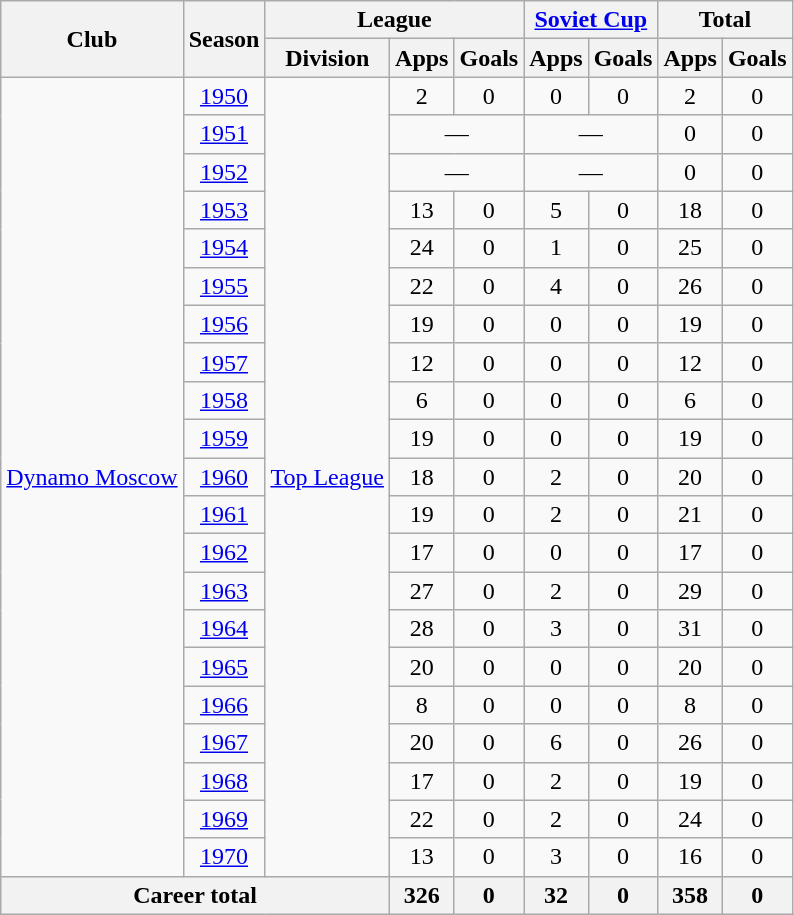<table class="wikitable" style="text-align:center">
<tr>
<th rowspan="2">Club</th>
<th rowspan="2">Season</th>
<th colspan="3">League</th>
<th colspan="2"><a href='#'>Soviet Cup</a></th>
<th colspan="3">Total</th>
</tr>
<tr>
<th>Division</th>
<th>Apps</th>
<th>Goals</th>
<th>Apps</th>
<th>Goals</th>
<th>Apps</th>
<th>Goals</th>
</tr>
<tr>
<td rowspan="21"><a href='#'>Dynamo Moscow</a></td>
<td><a href='#'>1950</a></td>
<td rowspan="21"><a href='#'>Top League</a></td>
<td>2</td>
<td>0</td>
<td>0</td>
<td>0</td>
<td>2</td>
<td>0</td>
</tr>
<tr>
<td><a href='#'>1951</a></td>
<td colspan="2">—</td>
<td colspan="2">—</td>
<td>0</td>
<td>0</td>
</tr>
<tr>
<td><a href='#'>1952</a></td>
<td colspan="2">—</td>
<td colspan="2">—</td>
<td>0</td>
<td>0</td>
</tr>
<tr>
<td><a href='#'>1953</a></td>
<td>13</td>
<td>0</td>
<td>5</td>
<td>0</td>
<td>18</td>
<td>0</td>
</tr>
<tr>
<td><a href='#'>1954</a></td>
<td>24</td>
<td>0</td>
<td>1</td>
<td>0</td>
<td>25</td>
<td>0</td>
</tr>
<tr>
<td><a href='#'>1955</a></td>
<td>22</td>
<td>0</td>
<td>4</td>
<td>0</td>
<td>26</td>
<td>0</td>
</tr>
<tr>
<td><a href='#'>1956</a></td>
<td>19</td>
<td>0</td>
<td>0</td>
<td>0</td>
<td>19</td>
<td>0</td>
</tr>
<tr>
<td><a href='#'>1957</a></td>
<td>12</td>
<td>0</td>
<td>0</td>
<td>0</td>
<td>12</td>
<td>0</td>
</tr>
<tr>
<td><a href='#'>1958</a></td>
<td>6</td>
<td>0</td>
<td>0</td>
<td>0</td>
<td>6</td>
<td>0</td>
</tr>
<tr>
<td><a href='#'>1959</a></td>
<td>19</td>
<td>0</td>
<td>0</td>
<td>0</td>
<td>19</td>
<td>0</td>
</tr>
<tr>
<td><a href='#'>1960</a></td>
<td>18</td>
<td>0</td>
<td>2</td>
<td>0</td>
<td>20</td>
<td>0</td>
</tr>
<tr>
<td><a href='#'>1961</a></td>
<td>19</td>
<td>0</td>
<td>2</td>
<td>0</td>
<td>21</td>
<td>0</td>
</tr>
<tr>
<td><a href='#'>1962</a></td>
<td>17</td>
<td>0</td>
<td>0</td>
<td>0</td>
<td>17</td>
<td>0</td>
</tr>
<tr>
<td><a href='#'>1963</a></td>
<td>27</td>
<td>0</td>
<td>2</td>
<td>0</td>
<td>29</td>
<td>0</td>
</tr>
<tr>
<td><a href='#'>1964</a></td>
<td>28</td>
<td>0</td>
<td>3</td>
<td>0</td>
<td>31</td>
<td>0</td>
</tr>
<tr>
<td><a href='#'>1965</a></td>
<td>20</td>
<td>0</td>
<td>0</td>
<td>0</td>
<td>20</td>
<td>0</td>
</tr>
<tr>
<td><a href='#'>1966</a></td>
<td>8</td>
<td>0</td>
<td>0</td>
<td>0</td>
<td>8</td>
<td>0</td>
</tr>
<tr>
<td><a href='#'>1967</a></td>
<td>20</td>
<td>0</td>
<td>6</td>
<td>0</td>
<td>26</td>
<td>0</td>
</tr>
<tr>
<td><a href='#'>1968</a></td>
<td>17</td>
<td>0</td>
<td>2</td>
<td>0</td>
<td>19</td>
<td>0</td>
</tr>
<tr>
<td><a href='#'>1969</a></td>
<td>22</td>
<td>0</td>
<td>2</td>
<td>0</td>
<td>24</td>
<td>0</td>
</tr>
<tr>
<td><a href='#'>1970</a></td>
<td>13</td>
<td>0</td>
<td>3</td>
<td>0</td>
<td>16</td>
<td>0</td>
</tr>
<tr>
<th colspan="3">Career total</th>
<th>326</th>
<th>0</th>
<th>32</th>
<th>0</th>
<th>358</th>
<th>0</th>
</tr>
</table>
